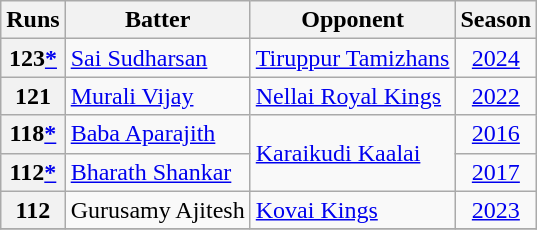<table class="wikitable sortable">
<tr>
<th>Runs</th>
<th>Batter</th>
<th>Opponent</th>
<th>Season</th>
</tr>
<tr>
<th>123<a href='#'>*</a></th>
<td><a href='#'>Sai Sudharsan</a> </td>
<td><a href='#'>Tiruppur Tamizhans</a></td>
<td align="center"><a href='#'>2024</a></td>
</tr>
<tr>
<th>121</th>
<td><a href='#'>Murali Vijay</a> </td>
<td><a href='#'>Nellai Royal Kings</a></td>
<td align="center"><a href='#'>2022</a></td>
</tr>
<tr>
<th>118<a href='#'>*</a></th>
<td><a href='#'>Baba Aparajith</a> </td>
<td rowspan="2"><a href='#'>Karaikudi Kaalai</a></td>
<td align="center"><a href='#'>2016</a></td>
</tr>
<tr>
<th>112<a href='#'>*</a></th>
<td><a href='#'>Bharath Shankar</a> </td>
<td align="center"><a href='#'>2017</a></td>
</tr>
<tr>
<th>112</th>
<td>Gurusamy Ajitesh </td>
<td><a href='#'>Kovai Kings</a></td>
<td align="center"><a href='#'>2023</a></td>
</tr>
<tr>
</tr>
</table>
